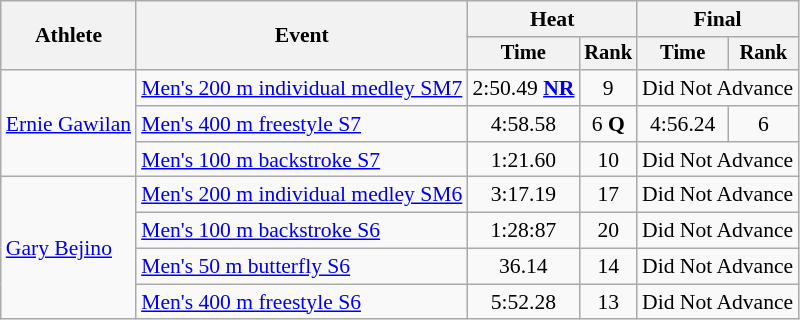<table class=wikitable style=font-size:90%;text-align:center>
<tr>
<th rowspan=2>Athlete</th>
<th rowspan=2>Event</th>
<th colspan=2>Heat</th>
<th colspan=2>Final</th>
</tr>
<tr style=font-size:95%>
<th>Time</th>
<th>Rank</th>
<th>Time</th>
<th>Rank</th>
</tr>
<tr align=center>
<td align=left rowspan=3><a href='#'>Ernie Gawilan</a></td>
<td align=left><a href='#'>Men's 200 m individual medley SM7</a></td>
<td>2:50.49 <strong><a href='#'>NR</a></strong></td>
<td>9</td>
<td colspan="2">Did Not Advance</td>
</tr>
<tr align=center>
<td align=left><a href='#'>Men's 400 m freestyle S7</a></td>
<td>4:58.58</td>
<td>6 <strong>Q</strong></td>
<td>4:56.24</td>
<td colspan="4">6</td>
</tr>
<tr align=center>
<td align=left><a href='#'>Men's 100 m backstroke S7</a></td>
<td>1:21.60</td>
<td>10</td>
<td colspan="2">Did Not Advance</td>
</tr>
<tr align=center>
<td rowspan="4" align="left"><a href='#'>Gary Bejino</a></td>
<td align=left><a href='#'>Men's 200 m individual medley SM6</a></td>
<td>3:17.19</td>
<td>17</td>
<td colspan="2">Did Not Advance</td>
</tr>
<tr align=center>
<td align=left><a href='#'>Men's 100 m backstroke S6</a></td>
<td>1:28:87</td>
<td>20</td>
<td colspan="2">Did Not Advance</td>
</tr>
<tr align=center>
<td align=left><a href='#'>Men's 50 m butterfly S6</a></td>
<td>36.14</td>
<td>14</td>
<td colspan="2">Did Not Advance</td>
</tr>
<tr align=center>
<td align=left><a href='#'>Men's 400 m freestyle S6</a></td>
<td>5:52.28</td>
<td>13</td>
<td colspan="2">Did Not Advance</td>
</tr>
</table>
